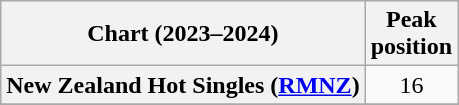<table class="wikitable sortable plainrowheaders" style="text-align:center">
<tr>
<th scope="col">Chart (2023–2024)</th>
<th scope="col">Peak<br>position</th>
</tr>
<tr>
<th scope="row">New Zealand Hot Singles (<a href='#'>RMNZ</a>)</th>
<td>16</td>
</tr>
<tr>
</tr>
<tr>
</tr>
<tr>
</tr>
<tr>
</tr>
</table>
